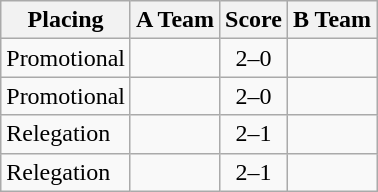<table class=wikitable style="border:1px solid #AAAAAA;">
<tr>
<th>Placing</th>
<th>A Team</th>
<th>Score</th>
<th>B Team</th>
</tr>
<tr>
<td>Promotional</td>
<td><strong></strong></td>
<td align="center">2–0</td>
<td></td>
</tr>
<tr>
<td>Promotional</td>
<td><strong></strong></td>
<td align="center">2–0</td>
<td></td>
</tr>
<tr>
<td>Relegation</td>
<td><strong></strong></td>
<td align="center">2–1</td>
<td></td>
</tr>
<tr>
<td>Relegation</td>
<td><strong></strong></td>
<td align="center">2–1</td>
<td></td>
</tr>
</table>
